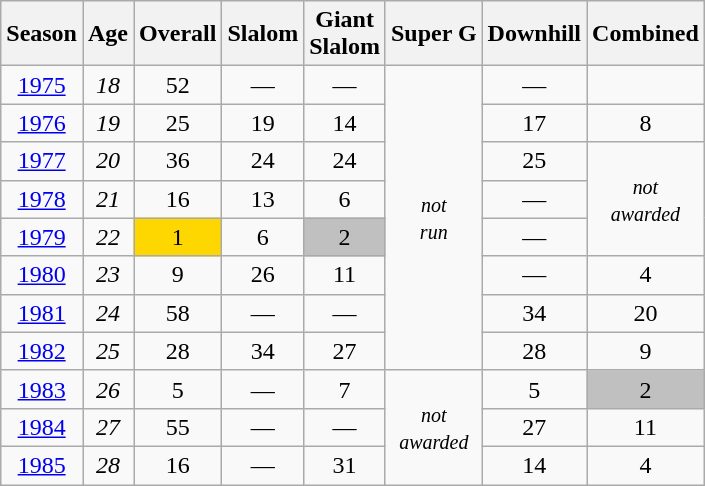<table class=wikitable style="text-align:center">
<tr>
<th>Season</th>
<th>Age</th>
<th>Overall</th>
<th>Slalom</th>
<th>Giant<br>Slalom</th>
<th>Super G</th>
<th>Downhill</th>
<th>Combined</th>
</tr>
<tr>
<td><a href='#'>1975</a></td>
<td><em>18</em></td>
<td>52</td>
<td>—</td>
<td>—</td>
<td rowspan=8><small><em>not<br>run</em> </small></td>
<td>—</td>
<td></td>
</tr>
<tr>
<td><a href='#'>1976</a></td>
<td><em>19</em></td>
<td>25</td>
<td>19</td>
<td>14</td>
<td>17</td>
<td>8</td>
</tr>
<tr>
<td><a href='#'>1977</a></td>
<td><em>20</em></td>
<td>36</td>
<td>24</td>
<td>24</td>
<td>25</td>
<td rowspan=3><small><em>not<br>awarded</em> </small></td>
</tr>
<tr>
<td><a href='#'>1978</a></td>
<td><em>21</em></td>
<td>16</td>
<td>13</td>
<td>6</td>
<td>—</td>
</tr>
<tr>
<td><a href='#'>1979</a></td>
<td><em>22</em></td>
<td bgcolor="gold">1</td>
<td>6</td>
<td bgcolor="silver">2</td>
<td>—</td>
</tr>
<tr>
<td><a href='#'>1980</a></td>
<td><em>23</em></td>
<td>9</td>
<td>26</td>
<td>11</td>
<td>—</td>
<td>4</td>
</tr>
<tr>
<td><a href='#'>1981</a></td>
<td><em>24</em></td>
<td>58</td>
<td>—</td>
<td>—</td>
<td>34</td>
<td>20</td>
</tr>
<tr>
<td><a href='#'>1982</a></td>
<td><em>25</em></td>
<td>28</td>
<td>34</td>
<td>27</td>
<td>28</td>
<td>9</td>
</tr>
<tr>
<td><a href='#'>1983</a></td>
<td><em>26</em></td>
<td>5</td>
<td>—</td>
<td>7</td>
<td rowspan=3><small><em>not<br>awarded</em> </small></td>
<td>5</td>
<td bgcolor="silver">2</td>
</tr>
<tr>
<td><a href='#'>1984</a></td>
<td><em>27</em></td>
<td>55</td>
<td>—</td>
<td>—</td>
<td>27</td>
<td>11</td>
</tr>
<tr>
<td><a href='#'>1985</a></td>
<td><em>28</em></td>
<td>16</td>
<td>—</td>
<td>31</td>
<td>14</td>
<td>4</td>
</tr>
</table>
